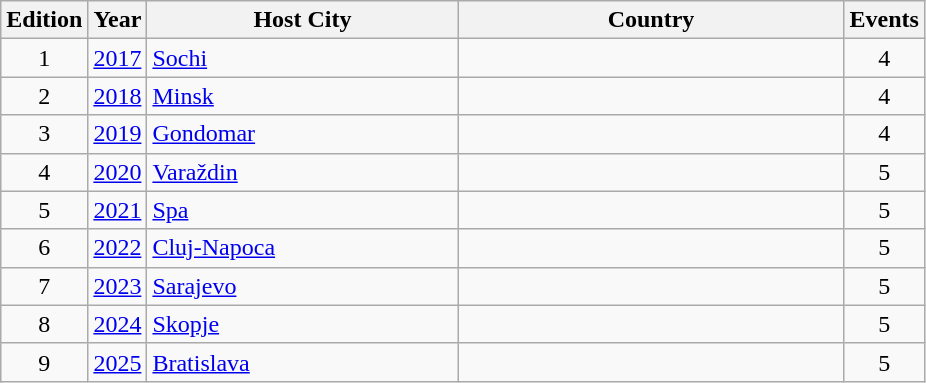<table class="wikitable" style="font-size:100%">
<tr>
<th width=30>Edition</th>
<th width=30>Year</th>
<th width=200>Host City</th>
<th width=250>Country</th>
<th width=30>Events</th>
</tr>
<tr>
<td align=center>1</td>
<td align=center><a href='#'>2017</a></td>
<td><a href='#'>Sochi</a></td>
<td></td>
<td align=center>4</td>
</tr>
<tr>
<td align=center>2</td>
<td align=center><a href='#'>2018</a></td>
<td><a href='#'>Minsk</a></td>
<td></td>
<td align=center>4</td>
</tr>
<tr>
<td align=center>3</td>
<td align=center><a href='#'>2019</a></td>
<td><a href='#'>Gondomar</a></td>
<td></td>
<td align=center>4</td>
</tr>
<tr>
<td align=center>4</td>
<td align=center><a href='#'>2020</a></td>
<td><a href='#'>Varaždin</a></td>
<td></td>
<td align=center>5</td>
</tr>
<tr>
<td align=center>5</td>
<td align=center><a href='#'>2021</a></td>
<td><a href='#'>Spa</a></td>
<td></td>
<td align=center>5</td>
</tr>
<tr>
<td align=center>6</td>
<td align=center><a href='#'>2022</a></td>
<td><a href='#'>Cluj-Napoca</a></td>
<td></td>
<td align=center>5</td>
</tr>
<tr>
<td align=center>7</td>
<td align=center><a href='#'>2023</a></td>
<td><a href='#'>Sarajevo</a></td>
<td></td>
<td align=center>5</td>
</tr>
<tr>
<td align=center>8</td>
<td align=center><a href='#'>2024</a></td>
<td><a href='#'>Skopje</a></td>
<td></td>
<td align=center>5</td>
</tr>
<tr>
<td align=center>9</td>
<td align=center><a href='#'>2025</a></td>
<td><a href='#'>Bratislava</a></td>
<td></td>
<td align=center>5</td>
</tr>
</table>
